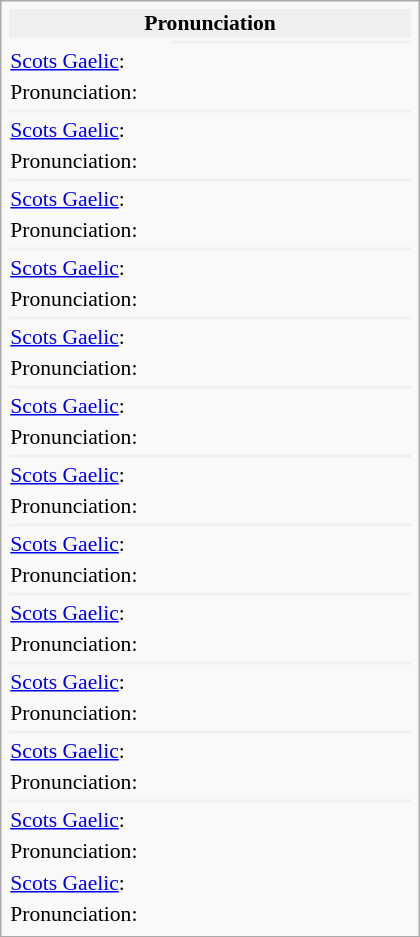<table class="collapsible infobox collapsed"  style="width:280px; font-size:90%;">
<tr>
<th colspan="2" style="background:#efefef;">Pronunciation</th>
</tr>
<tr style="vertical-align: top;">
<td style="width: 40%;"></td>
<th colspan="2" style="background:#efefef;"></th>
</tr>
<tr>
<td><a href='#'>Scots Gaelic</a>:</td>
<td></td>
</tr>
<tr>
<td>Pronunciation:</td>
<td></td>
</tr>
<tr>
<th colspan="2" style="background:#efefef;"></th>
</tr>
<tr>
<td><a href='#'>Scots Gaelic</a>:</td>
<td></td>
</tr>
<tr>
<td>Pronunciation:</td>
<td></td>
</tr>
<tr>
<th colspan="2" style="background:#efefef;"></th>
</tr>
<tr>
<td><a href='#'>Scots Gaelic</a>:</td>
<td></td>
</tr>
<tr>
<td>Pronunciation:</td>
<td></td>
</tr>
<tr>
<th colspan="2" style="background:#efefef;"></th>
</tr>
<tr>
<td><a href='#'>Scots Gaelic</a>:</td>
<td></td>
</tr>
<tr>
<td>Pronunciation:</td>
<td></td>
</tr>
<tr>
<th colspan="2" style="background:#efefef;"></th>
</tr>
<tr>
<td><a href='#'>Scots Gaelic</a>:</td>
<td></td>
</tr>
<tr>
<td>Pronunciation:</td>
<td></td>
</tr>
<tr>
<th colspan="2" style="background:#efefef;"></th>
</tr>
<tr>
<td><a href='#'>Scots Gaelic</a>:</td>
<td></td>
</tr>
<tr>
<td>Pronunciation:</td>
<td></td>
</tr>
<tr>
<th colspan="2" style="background:#efefef;"></th>
</tr>
<tr>
<td><a href='#'>Scots Gaelic</a>:</td>
<td></td>
</tr>
<tr>
<td>Pronunciation:</td>
<td></td>
</tr>
<tr>
<th colspan="2" style="background:#efefef;"></th>
</tr>
<tr>
<td><a href='#'>Scots Gaelic</a>:</td>
<td></td>
</tr>
<tr>
<td>Pronunciation:</td>
<td></td>
</tr>
<tr>
<th colspan="2" style="background:#efefef;"></th>
</tr>
<tr>
<td><a href='#'>Scots Gaelic</a>:</td>
<td></td>
</tr>
<tr>
<td>Pronunciation:</td>
<td></td>
</tr>
<tr>
<th colspan="2" style="background:#efefef;"></th>
</tr>
<tr>
<td><a href='#'>Scots Gaelic</a>:</td>
<td></td>
</tr>
<tr>
<td>Pronunciation:</td>
<td></td>
</tr>
<tr>
<th colspan="2" style="background:#efefef;"></th>
</tr>
<tr>
<td><a href='#'>Scots Gaelic</a>:</td>
<td></td>
</tr>
<tr>
<td>Pronunciation:</td>
<td></td>
</tr>
<tr>
<th colspan="2" style="background:#efefef;"></th>
</tr>
<tr>
<td><a href='#'>Scots Gaelic</a>:</td>
<td></td>
</tr>
<tr>
<td>Pronunciation:</td>
<td></td>
</tr>
<tr>
<td><a href='#'>Scots Gaelic</a>:</td>
<td></td>
</tr>
<tr>
<td>Pronunciation:</td>
<td></td>
</tr>
</table>
